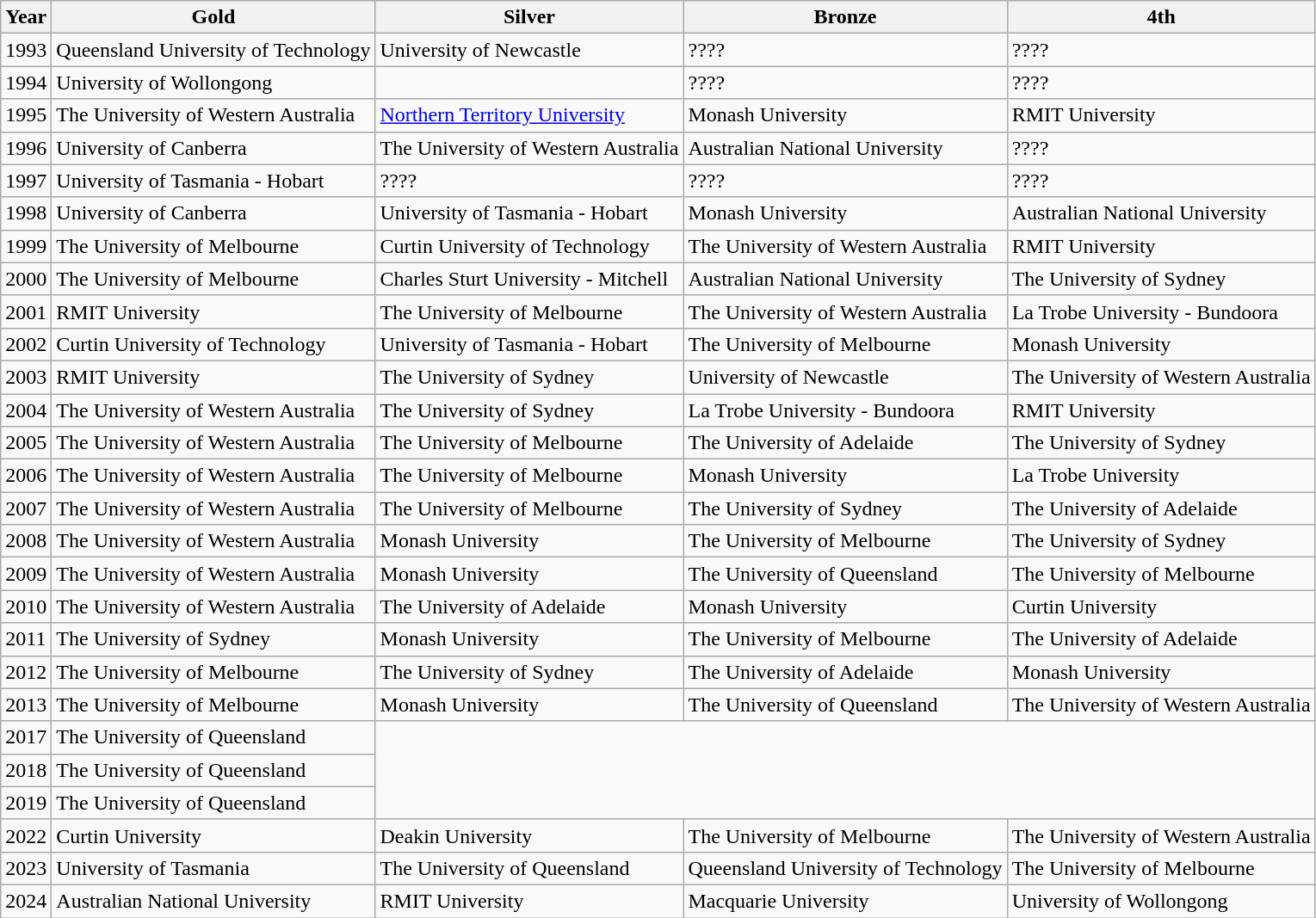<table class="wikitable">
<tr>
<th>Year</th>
<th>Gold</th>
<th>Silver</th>
<th>Bronze</th>
<th>4th</th>
</tr>
<tr>
<td>1993</td>
<td>Queensland University of Technology</td>
<td>University of Newcastle</td>
<td>????</td>
<td>????</td>
</tr>
<tr>
<td>1994</td>
<td>University of Wollongong</td>
<td></td>
<td>????</td>
<td>????</td>
</tr>
<tr>
<td>1995</td>
<td>The University of Western Australia</td>
<td><a href='#'>Northern Territory University</a></td>
<td>Monash University</td>
<td>RMIT University</td>
</tr>
<tr>
<td>1996</td>
<td>University of Canberra</td>
<td>The University of Western Australia</td>
<td>Australian National University</td>
<td>????</td>
</tr>
<tr>
<td>1997</td>
<td>University of Tasmania - Hobart</td>
<td>????</td>
<td>????</td>
<td>????</td>
</tr>
<tr>
<td>1998</td>
<td>University of Canberra</td>
<td>University of Tasmania - Hobart</td>
<td>Monash University</td>
<td>Australian National University</td>
</tr>
<tr>
<td>1999</td>
<td>The University of Melbourne</td>
<td>Curtin University of Technology</td>
<td>The University of Western Australia</td>
<td>RMIT University</td>
</tr>
<tr>
<td>2000</td>
<td>The University of Melbourne</td>
<td>Charles Sturt University - Mitchell</td>
<td>Australian National University</td>
<td>The University of Sydney</td>
</tr>
<tr>
<td>2001</td>
<td>RMIT University</td>
<td>The University of Melbourne</td>
<td>The University of Western Australia</td>
<td>La Trobe University - Bundoora</td>
</tr>
<tr>
<td>2002</td>
<td>Curtin University of Technology</td>
<td>University of Tasmania - Hobart</td>
<td>The University of Melbourne</td>
<td>Monash University</td>
</tr>
<tr>
<td>2003</td>
<td>RMIT University</td>
<td>The University of Sydney</td>
<td>University of Newcastle</td>
<td>The University of Western Australia</td>
</tr>
<tr>
<td>2004</td>
<td>The University of Western Australia</td>
<td>The University of Sydney</td>
<td>La Trobe University - Bundoora</td>
<td>RMIT University</td>
</tr>
<tr>
<td>2005</td>
<td>The University of Western Australia</td>
<td>The University of Melbourne</td>
<td>The University of Adelaide</td>
<td>The University of Sydney</td>
</tr>
<tr>
<td>2006</td>
<td>The University of Western Australia</td>
<td>The University of Melbourne</td>
<td>Monash University</td>
<td>La Trobe University</td>
</tr>
<tr>
<td>2007</td>
<td>The University of Western Australia</td>
<td>The University of Melbourne</td>
<td>The University of Sydney</td>
<td>The University of Adelaide</td>
</tr>
<tr>
<td>2008</td>
<td>The University of Western Australia</td>
<td>Monash University</td>
<td>The University of Melbourne</td>
<td>The University of Sydney</td>
</tr>
<tr>
<td>2009</td>
<td>The University of Western Australia</td>
<td>Monash University</td>
<td>The University of Queensland</td>
<td>The University of Melbourne</td>
</tr>
<tr>
<td>2010</td>
<td>The University of Western Australia</td>
<td>The University of Adelaide</td>
<td>Monash University</td>
<td>Curtin University</td>
</tr>
<tr>
<td>2011</td>
<td>The University of Sydney</td>
<td>Monash University</td>
<td>The University of Melbourne</td>
<td>The University of Adelaide</td>
</tr>
<tr>
<td>2012</td>
<td>The University of Melbourne</td>
<td>The University of Sydney</td>
<td>The University of Adelaide</td>
<td>Monash University</td>
</tr>
<tr>
<td>2013</td>
<td>The University of Melbourne</td>
<td>Monash University</td>
<td>The University of Queensland</td>
<td>The University of Western Australia</td>
</tr>
<tr>
<td>2017</td>
<td>The University of Queensland</td>
</tr>
<tr>
<td>2018</td>
<td>The University of Queensland</td>
</tr>
<tr>
<td>2019</td>
<td>The University of Queensland</td>
</tr>
<tr>
<td>2022</td>
<td>Curtin University</td>
<td>Deakin University</td>
<td>The University of Melbourne</td>
<td>The University of Western Australia</td>
</tr>
<tr>
<td>2023</td>
<td>University of Tasmania</td>
<td>The University of Queensland</td>
<td>Queensland University of Technology</td>
<td>The University of Melbourne</td>
</tr>
<tr>
<td>2024</td>
<td>Australian National University</td>
<td>RMIT University</td>
<td>Macquarie University</td>
<td>University of Wollongong</td>
</tr>
</table>
